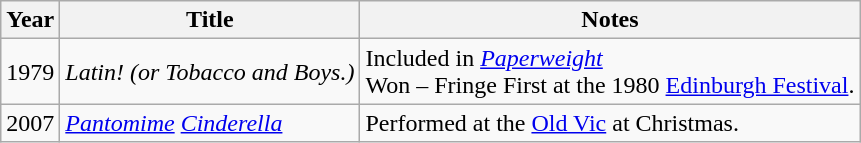<table class="wikitable">
<tr align="center">
<th>Year</th>
<th>Title</th>
<th>Notes</th>
</tr>
<tr>
<td>1979</td>
<td><em>Latin! (or Tobacco and Boys.)</em></td>
<td>Included in <em><a href='#'>Paperweight</a></em><br> Won – Fringe First at the 1980 <a href='#'>Edinburgh Festival</a>.</td>
</tr>
<tr>
<td>2007</td>
<td><em><a href='#'>Pantomime</a> <a href='#'>Cinderella</a></em></td>
<td>Performed at the <a href='#'>Old Vic</a> at Christmas.</td>
</tr>
</table>
